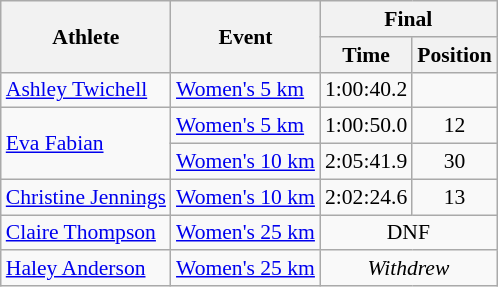<table class="wikitable" style="font-size:90%">
<tr>
<th rowspan=2>Athlete</th>
<th rowspan=2>Event</th>
<th colspan=2>Final</th>
</tr>
<tr>
<th>Time</th>
<th>Position</th>
</tr>
<tr>
<td rowspan=1><a href='#'>Ashley Twichell</a></td>
<td><a href='#'>Women's 5 km</a></td>
<td align=center>1:00:40.2</td>
<td align=center></td>
</tr>
<tr>
<td rowspan=2><a href='#'>Eva Fabian</a></td>
<td><a href='#'>Women's 5 km</a></td>
<td align=center>1:00:50.0</td>
<td align=center>12</td>
</tr>
<tr>
<td><a href='#'>Women's 10 km</a></td>
<td align=center>2:05:41.9</td>
<td align=center>30</td>
</tr>
<tr>
<td rowspan=1><a href='#'>Christine Jennings</a></td>
<td><a href='#'>Women's 10 km</a></td>
<td align=center>2:02:24.6</td>
<td align=center>13</td>
</tr>
<tr>
<td rowspan=1><a href='#'>Claire Thompson</a></td>
<td><a href='#'>Women's 25 km</a></td>
<td align=center colspan=2>DNF</td>
</tr>
<tr>
<td rowspan=1><a href='#'>Haley Anderson</a></td>
<td><a href='#'>Women's 25 km</a></td>
<td align=center colspan=2><em>Withdrew</em></td>
</tr>
</table>
